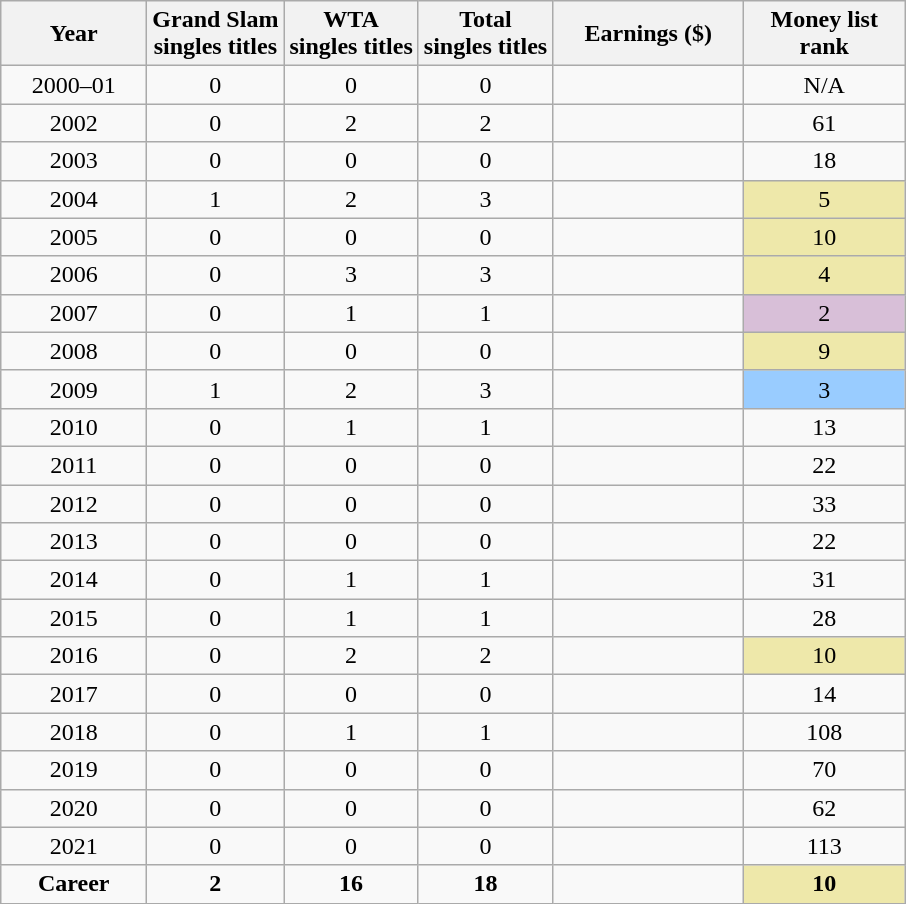<table class="wikitable" style="text-align:center;">
<tr>
<th width="90">Year</th>
<th>Grand Slam<br>singles titles</th>
<th>WTA <br>singles titles</th>
<th>Total<br>singles titles</th>
<th width="120">Earnings ($)</th>
<th width="100">Money list rank</th>
</tr>
<tr>
<td>2000–01</td>
<td>0</td>
<td>0</td>
<td>0</td>
<td align="right"></td>
<td>N/A</td>
</tr>
<tr>
<td>2002</td>
<td>0</td>
<td>2</td>
<td>2</td>
<td align="right"></td>
<td>61</td>
</tr>
<tr>
<td>2003</td>
<td>0</td>
<td>0</td>
<td>0</td>
<td align="right"></td>
<td>18</td>
</tr>
<tr>
<td>2004</td>
<td>1</td>
<td>2</td>
<td>3</td>
<td align="right"></td>
<td bgcolor="#eee8aa">5</td>
</tr>
<tr>
<td>2005</td>
<td>0</td>
<td>0</td>
<td>0</td>
<td align="right"></td>
<td bgcolor="#eee8aa">10</td>
</tr>
<tr>
<td>2006</td>
<td>0</td>
<td>3</td>
<td>3</td>
<td align="right"></td>
<td bgcolor="#eee8aa">4</td>
</tr>
<tr>
<td>2007</td>
<td>0</td>
<td>1</td>
<td>1</td>
<td align="right"></td>
<td bgcolor="thistle">2</td>
</tr>
<tr>
<td>2008</td>
<td>0</td>
<td>0</td>
<td>0</td>
<td align="right"></td>
<td bgcolor="#eee8aa">9</td>
</tr>
<tr>
<td>2009</td>
<td>1</td>
<td>2</td>
<td>3</td>
<td align="right"></td>
<td bgcolor="#99ccff">3</td>
</tr>
<tr>
<td>2010</td>
<td>0</td>
<td>1</td>
<td>1</td>
<td align="right"></td>
<td>13</td>
</tr>
<tr>
<td>2011</td>
<td>0</td>
<td>0</td>
<td>0</td>
<td align="right"></td>
<td>22</td>
</tr>
<tr>
<td>2012</td>
<td>0</td>
<td>0</td>
<td>0</td>
<td align="right"></td>
<td>33</td>
</tr>
<tr>
<td>2013</td>
<td>0</td>
<td>0</td>
<td>0</td>
<td align="right"></td>
<td>22</td>
</tr>
<tr>
<td>2014</td>
<td>0</td>
<td>1</td>
<td>1</td>
<td align="right"></td>
<td>31</td>
</tr>
<tr>
<td>2015</td>
<td>0</td>
<td>1</td>
<td>1</td>
<td align="right"></td>
<td>28</td>
</tr>
<tr>
<td>2016</td>
<td>0</td>
<td>2</td>
<td>2</td>
<td align="right"></td>
<td bgcolor="#eee8aa">10</td>
</tr>
<tr>
<td>2017</td>
<td>0</td>
<td>0</td>
<td>0</td>
<td align="right"></td>
<td>14</td>
</tr>
<tr>
<td>2018</td>
<td>0</td>
<td>1</td>
<td>1</td>
<td align="right"></td>
<td>108</td>
</tr>
<tr>
<td>2019</td>
<td>0</td>
<td>0</td>
<td>0</td>
<td align="right"></td>
<td>70</td>
</tr>
<tr>
<td>2020</td>
<td>0</td>
<td>0</td>
<td>0</td>
<td align="right"></td>
<td>62</td>
</tr>
<tr>
<td>2021</td>
<td>0</td>
<td>0</td>
<td>0</td>
<td align="right"></td>
<td>113</td>
</tr>
<tr style="font-weight:bold;">
<td>Career</td>
<td>2</td>
<td>16</td>
<td>18</td>
<td align="right"></td>
<td bgcolor="#eee8aa">10</td>
</tr>
</table>
